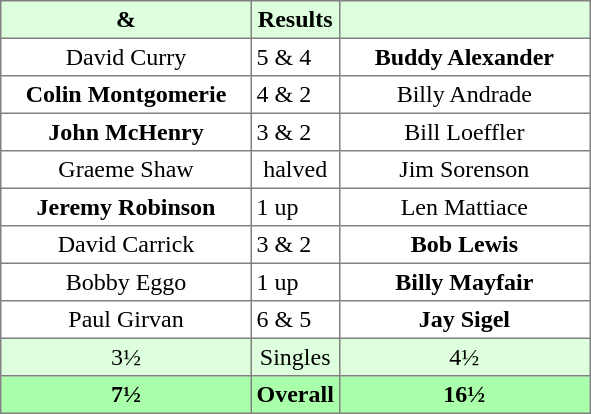<table border="1" cellpadding="3" style="border-collapse: collapse; text-align:center;">
<tr style="background:#ddffdd;">
<th width=160> & </th>
<th>Results</th>
<th width=160></th>
</tr>
<tr>
<td>David Curry</td>
<td align=left> 5 & 4</td>
<td><strong>Buddy Alexander</strong></td>
</tr>
<tr>
<td><strong>Colin Montgomerie</strong></td>
<td align=left> 4 & 2</td>
<td>Billy Andrade</td>
</tr>
<tr>
<td><strong>John McHenry</strong></td>
<td align=left> 3 & 2</td>
<td>Bill Loeffler</td>
</tr>
<tr>
<td>Graeme Shaw</td>
<td>halved</td>
<td>Jim Sorenson</td>
</tr>
<tr>
<td><strong>Jeremy Robinson</strong></td>
<td align=left> 1 up</td>
<td>Len Mattiace</td>
</tr>
<tr>
<td>David Carrick</td>
<td align=left> 3 & 2</td>
<td><strong>Bob Lewis</strong></td>
</tr>
<tr>
<td>Bobby Eggo</td>
<td align=left> 1 up</td>
<td><strong>Billy Mayfair</strong></td>
</tr>
<tr>
<td>Paul Girvan</td>
<td align=left> 6 & 5</td>
<td><strong>Jay Sigel</strong></td>
</tr>
<tr style="background:#ddffdd;">
<td>3½</td>
<td>Singles</td>
<td>4½</td>
</tr>
<tr style="background:#aaffaa;">
<th>7½</th>
<th>Overall</th>
<th>16½</th>
</tr>
</table>
